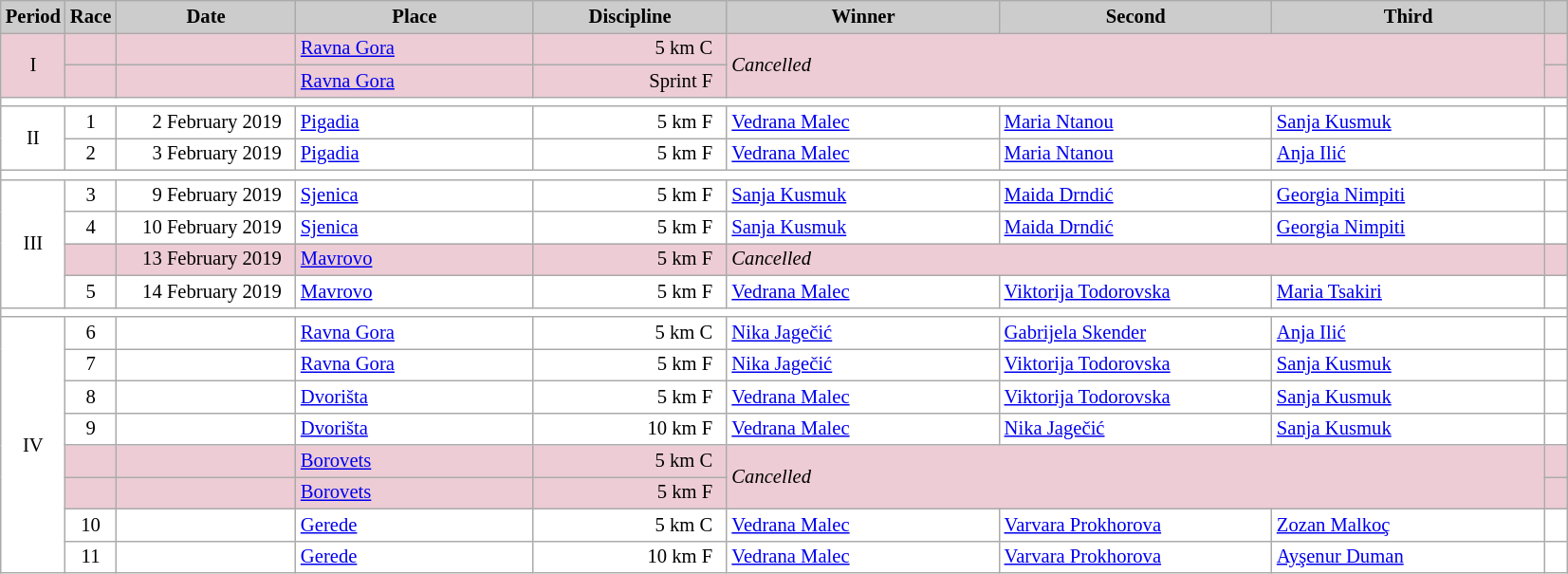<table class="wikitable plainrowheaders" style="background:#fff; font-size:86%; line-height:16px; border:grey solid 1px; border-collapse:collapse;">
<tr style="background:#ccc; text-align:center;">
<th scope="col" style="background:#ccc; width=20 px;">Period</th>
<th scope="col" style="background:#ccc; width=30 px;">Race</th>
<th scope="col" style="background:#ccc; width:120px;">Date</th>
<th scope="col" style="background:#ccc; width:160px;">Place</th>
<th scope="col" style="background:#ccc; width:130px;">Discipline</th>
<th scope="col" style="background:#ccc; width:185px;">Winner</th>
<th scope="col" style="background:#ccc; width:185px;">Second</th>
<th scope="col" style="background:#ccc; width:185px;">Third</th>
<th scope="col" style="background:#ccc; width:10px;"></th>
</tr>
<tr bgcolor="EDCCD5">
<td rowspan=2 align=center>I</td>
<td align=center></td>
<td align=right>  </td>
<td> <a href='#'>Ravna Gora</a></td>
<td align=right>5 km C  </td>
<td colspan=3 rowspan=2><em>Cancelled</em></td>
<td></td>
</tr>
<tr bgcolor="EDCCD5">
<td align=center></td>
<td align=right>  </td>
<td> <a href='#'>Ravna Gora</a></td>
<td align=right>Sprint F  </td>
<td></td>
</tr>
<tr>
<td colspan="9"></td>
</tr>
<tr>
<td rowspan=2 align=center>II</td>
<td align=center>1</td>
<td align=right>2 February 2019  </td>
<td> <a href='#'>Pigadia</a></td>
<td align=right>5 km F  </td>
<td> <a href='#'>Vedrana Malec</a></td>
<td> <a href='#'>Maria Ntanou</a></td>
<td> <a href='#'>Sanja Kusmuk</a></td>
<td></td>
</tr>
<tr>
<td align=center>2</td>
<td align=right>3 February 2019  </td>
<td> <a href='#'>Pigadia</a></td>
<td align=right>5 km F  </td>
<td> <a href='#'>Vedrana Malec</a></td>
<td> <a href='#'>Maria Ntanou</a></td>
<td> <a href='#'>Anja Ilić</a></td>
<td></td>
</tr>
<tr>
<td colspan="9"></td>
</tr>
<tr>
<td rowspan=4 align=center>III</td>
<td align=center>3</td>
<td align=right>9 February 2019  </td>
<td> <a href='#'>Sjenica</a></td>
<td align=right>5 km F  </td>
<td> <a href='#'>Sanja Kusmuk</a></td>
<td> <a href='#'>Maida Drndić</a></td>
<td> <a href='#'>Georgia Nimpiti</a></td>
<td></td>
</tr>
<tr>
<td align=center>4</td>
<td align=right>10 February 2019  </td>
<td> <a href='#'>Sjenica</a></td>
<td align=right>5 km F  </td>
<td> <a href='#'>Sanja Kusmuk</a></td>
<td> <a href='#'>Maida Drndić</a></td>
<td> <a href='#'>Georgia Nimpiti</a></td>
<td></td>
</tr>
<tr bgcolor="EDCCD5">
<td align=center></td>
<td align=right>13 February 2019  </td>
<td> <a href='#'>Mavrovo</a></td>
<td align=right>5 km F  </td>
<td colspan=3><em>Cancelled</em></td>
<td></td>
</tr>
<tr>
<td align=center>5</td>
<td align=right>14 February 2019  </td>
<td> <a href='#'>Mavrovo</a></td>
<td align=right>5 km F  </td>
<td> <a href='#'>Vedrana Malec</a></td>
<td> <a href='#'>Viktorija Todorovska</a></td>
<td> <a href='#'>Maria Tsakiri</a></td>
<td></td>
</tr>
<tr>
<td colspan="9"></td>
</tr>
<tr>
<td rowspan=8 align=center>IV</td>
<td align=center>6</td>
<td align=right>  </td>
<td> <a href='#'>Ravna Gora</a></td>
<td align=right>5 km C  </td>
<td> <a href='#'>Nika Jagečić</a></td>
<td> <a href='#'>Gabrijela Skender</a></td>
<td> <a href='#'>Anja Ilić</a></td>
<td></td>
</tr>
<tr>
<td align=center>7</td>
<td align=right>  </td>
<td> <a href='#'>Ravna Gora</a></td>
<td align=right>5 km F  </td>
<td> <a href='#'>Nika Jagečić</a></td>
<td> <a href='#'>Viktorija Todorovska</a></td>
<td> <a href='#'>Sanja Kusmuk</a></td>
<td></td>
</tr>
<tr>
<td align=center>8</td>
<td align=right>  </td>
<td> <a href='#'>Dvorišta</a></td>
<td align=right>5 km F  </td>
<td> <a href='#'>Vedrana Malec</a></td>
<td> <a href='#'>Viktorija Todorovska</a></td>
<td> <a href='#'>Sanja Kusmuk</a></td>
<td></td>
</tr>
<tr>
<td align=center>9</td>
<td align=right>  </td>
<td> <a href='#'>Dvorišta</a></td>
<td align=right>10 km F  </td>
<td> <a href='#'>Vedrana Malec</a></td>
<td> <a href='#'>Nika Jagečić</a></td>
<td> <a href='#'>Sanja Kusmuk</a></td>
<td></td>
</tr>
<tr bgcolor="EDCCD5">
<td align=center></td>
<td align=right>  </td>
<td> <a href='#'>Borovets</a></td>
<td align=right>5 km C  </td>
<td colspan=3 rowspan=2><em>Cancelled</em></td>
<td></td>
</tr>
<tr bgcolor="EDCCD5">
<td align=center></td>
<td align=right>  </td>
<td> <a href='#'>Borovets</a></td>
<td align=right>5 km F  </td>
<td></td>
</tr>
<tr>
<td align=center>10</td>
<td align=right>  </td>
<td> <a href='#'>Gerede</a></td>
<td align=right>5 km C  </td>
<td> <a href='#'>Vedrana Malec</a></td>
<td> <a href='#'>Varvara Prokhorova</a></td>
<td> <a href='#'>Zozan Malkoç</a></td>
<td></td>
</tr>
<tr>
<td align=center>11</td>
<td align=right>  </td>
<td> <a href='#'>Gerede</a></td>
<td align=right>10 km F  </td>
<td> <a href='#'>Vedrana Malec</a></td>
<td> <a href='#'>Varvara Prokhorova</a></td>
<td> <a href='#'>Ayşenur Duman</a></td>
<td></td>
</tr>
</table>
